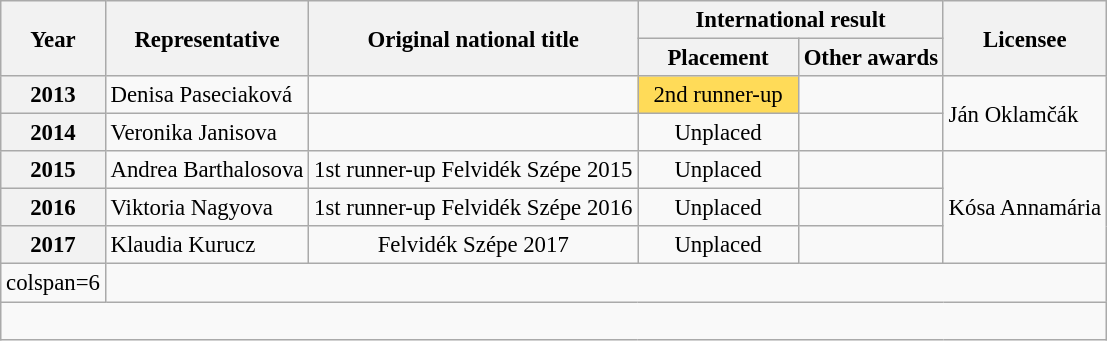<table class="wikitable" style="font-size:95%;">
<tr>
<th rowspan=2>Year</th>
<th rowspan=2>Representative</th>
<th rowspan=2>Original national title</th>
<th colspan=2>International result</th>
<th rowspan=2>Licensee</th>
</tr>
<tr>
<th width=100px>Placement</th>
<th>Other awards</th>
</tr>
<tr>
<th><strong>2013</strong></th>
<td>Denisa Paseciaková</td>
<td></td>
<td bgcolor=#FFDB58 align=center>2nd runner-up</td>
<td></td>
<td rowspan=2>Ján Oklamčák</td>
</tr>
<tr>
<th>2014</th>
<td>Veronika Janisova</td>
<td></td>
<td align=center>Unplaced</td>
<td></td>
</tr>
<tr>
<th>2015</th>
<td>Andrea Barthalosova</td>
<td align=center>1st runner-up Felvidék Szépe 2015</td>
<td align=center>Unplaced</td>
<td></td>
<td rowspan=3>Kósa Annamária</td>
</tr>
<tr>
<th>2016</th>
<td>Viktoria Nagyova</td>
<td align=center>1st runner-up Felvidék Szépe 2016</td>
<td align=center>Unplaced</td>
<td></td>
</tr>
<tr>
<th>2017</th>
<td>Klaudia Kurucz</td>
<td align=center>Felvidék Szépe 2017</td>
<td align=center>Unplaced</td>
<td></td>
</tr>
<tr>
<td>colspan=6 </td>
</tr>
<tr>
<td colspan="6"><br></td>
</tr>
</table>
